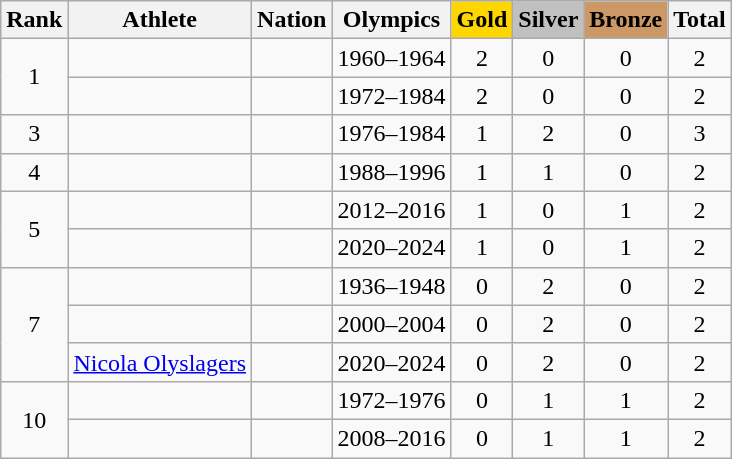<table class="wikitable sortable" style="text-align:center">
<tr>
<th>Rank</th>
<th>Athlete</th>
<th>Nation</th>
<th>Olympics</th>
<th style="background-color:gold">Gold</th>
<th style="background-color:silver">Silver</th>
<th style="background-color:#cc9966">Bronze</th>
<th>Total</th>
</tr>
<tr>
<td rowspan=2>1</td>
<td align=left></td>
<td align=left></td>
<td>1960–1964</td>
<td>2</td>
<td>0</td>
<td>0</td>
<td>2</td>
</tr>
<tr>
<td align=left></td>
<td align=left></td>
<td>1972–1984</td>
<td>2</td>
<td>0</td>
<td>0</td>
<td>2</td>
</tr>
<tr>
<td>3</td>
<td align=left></td>
<td align=left></td>
<td>1976–1984</td>
<td>1</td>
<td>2</td>
<td>0</td>
<td>3</td>
</tr>
<tr>
<td>4</td>
<td align=left></td>
<td align=left></td>
<td>1988–1996</td>
<td>1</td>
<td>1</td>
<td>0</td>
<td>2</td>
</tr>
<tr>
<td rowspan="2">5</td>
<td align=left></td>
<td align=left></td>
<td>2012–2016</td>
<td>1</td>
<td>0</td>
<td>1</td>
<td>2</td>
</tr>
<tr>
<td align=left></td>
<td align=left></td>
<td>2020–2024</td>
<td>1</td>
<td>0</td>
<td>1</td>
<td>2</td>
</tr>
<tr>
<td rowspan="3">7</td>
<td align="left"></td>
<td align="left"></td>
<td>1936–1948</td>
<td>0</td>
<td>2</td>
<td>0</td>
<td>2</td>
</tr>
<tr>
<td align=left></td>
<td align=left></td>
<td>2000–2004</td>
<td>0</td>
<td>2</td>
<td>0</td>
<td>2</td>
</tr>
<tr>
<td align="left"><a href='#'>Nicola Olyslagers</a></td>
<td align="left"></td>
<td>2020–2024</td>
<td>0</td>
<td>2</td>
<td>0</td>
<td>2</td>
</tr>
<tr>
<td rowspan="2">10</td>
<td align="left"></td>
<td align="left"></td>
<td>1972–1976</td>
<td>0</td>
<td>1</td>
<td>1</td>
<td>2</td>
</tr>
<tr>
<td align=left></td>
<td align=left></td>
<td>2008–2016</td>
<td>0</td>
<td>1</td>
<td>1</td>
<td>2</td>
</tr>
</table>
